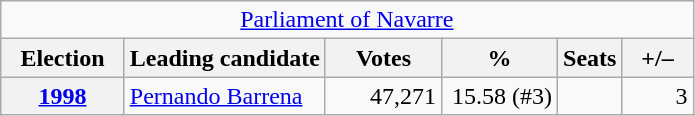<table class="wikitable" style="text-align:right;">
<tr>
<td colspan="6" align="center"><a href='#'>Parliament of Navarre</a></td>
</tr>
<tr>
<th width="75">Election</th>
<th>Leading candidate</th>
<th width="70">Votes</th>
<th width="70">%</th>
<th>Seats</th>
<th width="40">+/–</th>
</tr>
<tr>
<th><a href='#'>1998</a></th>
<td align="left"><a href='#'>Pernando Barrena</a></td>
<td>47,271</td>
<td>15.58 (#3)</td>
<td></td>
<td>3</td>
</tr>
</table>
